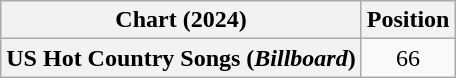<table class="wikitable plainrowheaders" style="text-align:center">
<tr>
<th scope="col">Chart (2024)</th>
<th scope="col">Position</th>
</tr>
<tr>
<th scope="row">US Hot Country Songs (<em>Billboard</em>)</th>
<td>66</td>
</tr>
</table>
